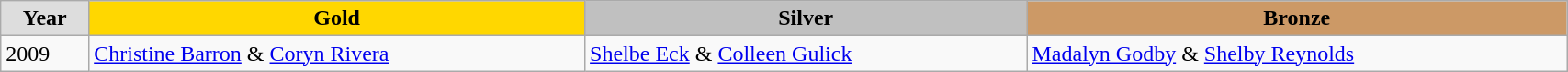<table class="wikitable" style="width: 90%; text-align:left;">
<tr>
<td style="background:#DDDDDD; font-weight:bold; text-align:center;">Year</td>
<td style="background:gold; font-weight:bold; text-align:center;">Gold</td>
<td style="background:silver; font-weight:bold; text-align:center;">Silver</td>
<td style="background:#cc9966; font-weight:bold; text-align:center;">Bronze</td>
</tr>
<tr>
<td>2009</td>
<td><a href='#'>Christine Barron</a> & <a href='#'>Coryn Rivera</a></td>
<td><a href='#'>Shelbe Eck</a> & <a href='#'>Colleen Gulick</a></td>
<td><a href='#'>Madalyn Godby</a> & <a href='#'>Shelby Reynolds</a></td>
</tr>
</table>
